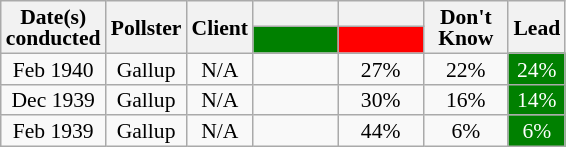<table class="wikitable sortable mw-datatable" style="text-align:center;font-size:90%;line-height:14px;">
<tr>
<th rowspan="2">Date(s)<br>conducted</th>
<th rowspan="2">Pollster</th>
<th rowspan="2">Client</th>
<th class="unsortable" style="width:50px;"></th>
<th class="unsortable" style="width:50px;"></th>
<th rowspan="2" class="unsortable" style="width:50px;">Don't Know</th>
<th rowspan="2">Lead</th>
</tr>
<tr>
<th style="background:green;"></th>
<th style="background:red;"></th>
</tr>
<tr>
<td>Feb 1940</td>
<td>Gallup</td>
<td>N/A</td>
<td></td>
<td>27%</td>
<td>22%</td>
<td style="background:green;color:#FFFFFF;">24%</td>
</tr>
<tr>
<td>Dec 1939</td>
<td>Gallup</td>
<td>N/A</td>
<td></td>
<td>30%</td>
<td>16%</td>
<td style="background:green;color:#FFFFFF;">14%</td>
</tr>
<tr>
<td>Feb 1939</td>
<td>Gallup</td>
<td>N/A</td>
<td></td>
<td>44%</td>
<td>6%</td>
<td style="background:green;color:#FFFFFF;">6%</td>
</tr>
</table>
